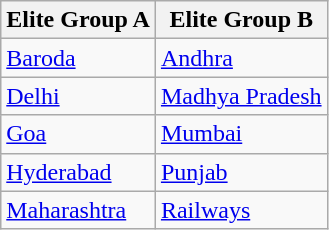<table class="wikitable">
<tr>
<th>Elite Group A</th>
<th>Elite Group B</th>
</tr>
<tr>
<td><a href='#'>Baroda</a></td>
<td><a href='#'>Andhra</a></td>
</tr>
<tr>
<td><a href='#'>Delhi</a></td>
<td><a href='#'>Madhya Pradesh</a></td>
</tr>
<tr>
<td><a href='#'>Goa</a></td>
<td><a href='#'>Mumbai</a></td>
</tr>
<tr>
<td><a href='#'>Hyderabad</a></td>
<td><a href='#'>Punjab</a></td>
</tr>
<tr>
<td><a href='#'>Maharashtra</a></td>
<td><a href='#'>Railways</a></td>
</tr>
</table>
